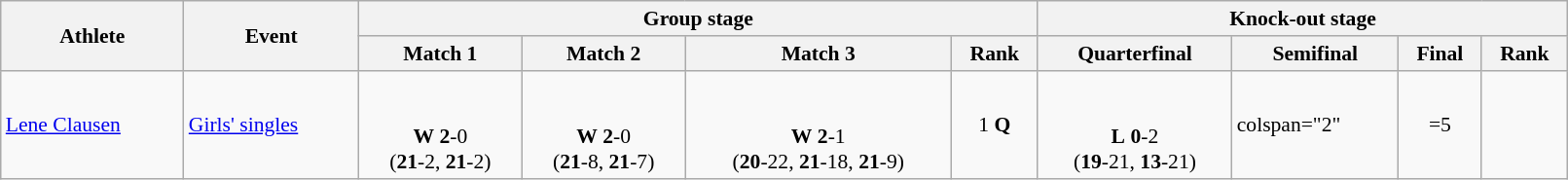<table class="wikitable" width="85%" style="text-align:left; font-size:90%">
<tr>
<th rowspan=2>Athlete</th>
<th rowspan=2>Event</th>
<th colspan=4>Group stage</th>
<th colspan=4>Knock-out stage</th>
</tr>
<tr>
<th>Match 1</th>
<th>Match 2</th>
<th>Match 3</th>
<th>Rank</th>
<th>Quarterfinal</th>
<th>Semifinal</th>
<th>Final</th>
<th>Rank</th>
</tr>
<tr>
<td><a href='#'>Lene Clausen</a></td>
<td><a href='#'>Girls' singles</a></td>
<td align=center> <br><br><strong>W</strong> <strong>2</strong>-0 <br> (<strong>21</strong>-2, <strong>21</strong>-2)</td>
<td align=center> <br><br><strong>W</strong> <strong>2</strong>-0 <br> (<strong>21</strong>-8, <strong>21</strong>-7)</td>
<td align=center> <br><br><strong>W</strong> <strong>2</strong>-1 <br> (<strong>20</strong>-22, <strong>21</strong>-18, <strong>21</strong>-9)</td>
<td align=center>1 <strong>Q</strong></td>
<td align=center> <br><br><strong>L</strong> <strong>0</strong>-2 <br> (<strong>19</strong>-21, <strong>13</strong>-21)</td>
<td>colspan="2" </td>
<td align=center>=5</td>
</tr>
</table>
